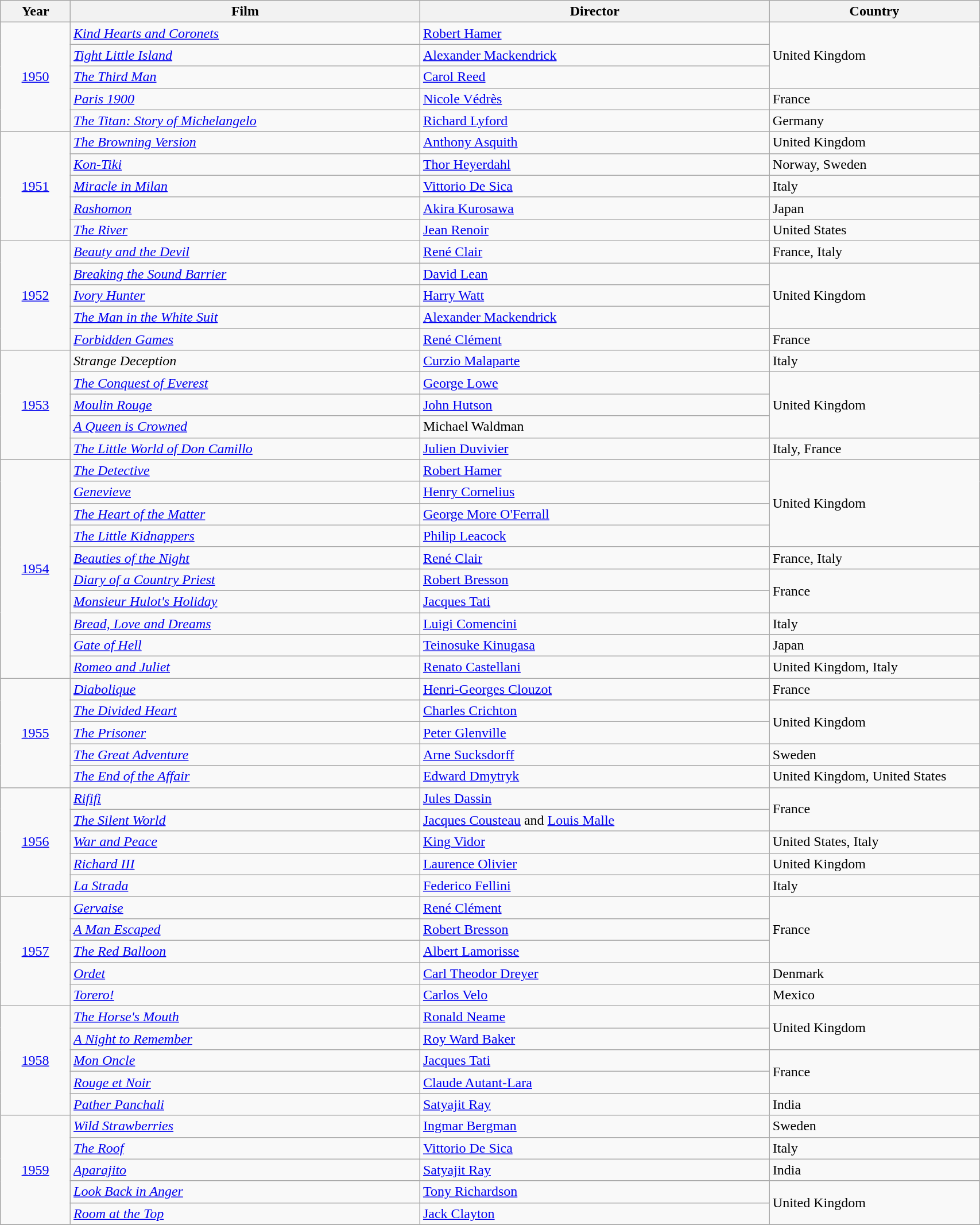<table class="wikitable" width="90%">
<tr>
<th width=5%>Year</th>
<th width=25%>Film</th>
<th width=25%><strong>Director</strong></th>
<th width=15%><strong>Country</strong></th>
</tr>
<tr>
<td rowspan="5" style="text-align:center;"><a href='#'>1950</a></td>
<td><em><a href='#'>Kind Hearts and Coronets</a></em></td>
<td><a href='#'>Robert Hamer</a></td>
<td rowspan="3">United Kingdom</td>
</tr>
<tr>
<td><em><a href='#'>Tight Little Island</a></em></td>
<td><a href='#'>Alexander Mackendrick</a></td>
</tr>
<tr>
<td><em><a href='#'>The Third Man</a></em></td>
<td><a href='#'>Carol Reed</a></td>
</tr>
<tr>
<td><em><a href='#'>Paris 1900</a></em></td>
<td><a href='#'>Nicole Védrès</a></td>
<td>France</td>
</tr>
<tr>
<td><em><a href='#'>The Titan: Story of Michelangelo</a></em></td>
<td><a href='#'>Richard Lyford</a></td>
<td>Germany</td>
</tr>
<tr>
<td rowspan="5" style="text-align:center;"><a href='#'>1951</a></td>
<td><em><a href='#'>The Browning Version</a></em></td>
<td><a href='#'>Anthony Asquith</a></td>
<td>United Kingdom</td>
</tr>
<tr>
<td><em><a href='#'>Kon-Tiki</a></em></td>
<td><a href='#'>Thor Heyerdahl</a></td>
<td>Norway, Sweden</td>
</tr>
<tr>
<td><em><a href='#'>Miracle in Milan</a></em></td>
<td><a href='#'>Vittorio De Sica</a></td>
<td>Italy</td>
</tr>
<tr>
<td><em><a href='#'>Rashomon</a></em></td>
<td><a href='#'>Akira Kurosawa</a></td>
<td>Japan</td>
</tr>
<tr>
<td><em><a href='#'>The River</a></em></td>
<td><a href='#'>Jean Renoir</a></td>
<td>United States</td>
</tr>
<tr>
<td rowspan="5" style="text-align:center;"><a href='#'>1952</a></td>
<td><em><a href='#'>Beauty and the Devil</a></em></td>
<td><a href='#'>René Clair</a></td>
<td>France, Italy</td>
</tr>
<tr>
<td><em><a href='#'>Breaking the Sound Barrier</a></em></td>
<td><a href='#'>David Lean</a></td>
<td rowspan="3">United Kingdom</td>
</tr>
<tr>
<td><em><a href='#'>Ivory Hunter</a></em></td>
<td><a href='#'>Harry Watt</a></td>
</tr>
<tr>
<td><em><a href='#'>The Man in the White Suit</a></em></td>
<td><a href='#'>Alexander Mackendrick</a></td>
</tr>
<tr>
<td><em><a href='#'>Forbidden Games</a></em></td>
<td><a href='#'>René Clément</a></td>
<td>France</td>
</tr>
<tr>
<td rowspan="5" style="text-align:center;"><a href='#'>1953</a></td>
<td><em>Strange Deception</em></td>
<td><a href='#'>Curzio Malaparte</a></td>
<td>Italy</td>
</tr>
<tr>
<td><em><a href='#'>The Conquest of Everest</a></em></td>
<td><a href='#'>George Lowe</a></td>
<td rowspan="3">United Kingdom</td>
</tr>
<tr>
<td><em><a href='#'>Moulin Rouge</a></em></td>
<td><a href='#'>John Hutson</a></td>
</tr>
<tr>
<td><em><a href='#'>A Queen is Crowned</a></em></td>
<td>Michael Waldman</td>
</tr>
<tr>
<td><em><a href='#'>The Little World of Don Camillo</a></em></td>
<td><a href='#'>Julien Duvivier</a></td>
<td>Italy, France</td>
</tr>
<tr>
<td rowspan="10" style="text-align:center;"><a href='#'>1954</a></td>
<td><em><a href='#'>The Detective</a></em></td>
<td><a href='#'>Robert Hamer</a></td>
<td rowspan="4">United Kingdom</td>
</tr>
<tr>
<td><em><a href='#'>Genevieve</a></em></td>
<td><a href='#'>Henry Cornelius</a></td>
</tr>
<tr>
<td><em><a href='#'>The Heart of the Matter</a></em></td>
<td><a href='#'>George More O'Ferrall</a></td>
</tr>
<tr>
<td><em><a href='#'>The Little Kidnappers</a></em></td>
<td><a href='#'>Philip Leacock</a></td>
</tr>
<tr>
<td><em><a href='#'>Beauties of the Night</a></em></td>
<td><a href='#'>René Clair</a></td>
<td>France, Italy</td>
</tr>
<tr>
<td><em><a href='#'>Diary of a Country Priest</a></em></td>
<td><a href='#'>Robert Bresson</a></td>
<td rowspan="2">France</td>
</tr>
<tr>
<td><em><a href='#'>Monsieur Hulot's Holiday</a></em></td>
<td><a href='#'>Jacques Tati</a></td>
</tr>
<tr>
<td><em><a href='#'>Bread, Love and Dreams</a></em></td>
<td><a href='#'>Luigi Comencini</a></td>
<td>Italy</td>
</tr>
<tr>
<td><em><a href='#'>Gate of Hell</a></em></td>
<td><a href='#'>Teinosuke Kinugasa</a></td>
<td>Japan</td>
</tr>
<tr>
<td><em><a href='#'>Romeo and Juliet</a></em></td>
<td><a href='#'>Renato Castellani</a></td>
<td>United Kingdom, Italy</td>
</tr>
<tr>
<td rowspan="5" style="text-align:center;"><a href='#'>1955</a></td>
<td><em><a href='#'>Diabolique</a></em></td>
<td><a href='#'>Henri-Georges Clouzot</a></td>
<td>France</td>
</tr>
<tr>
<td><em><a href='#'>The Divided Heart</a></em></td>
<td><a href='#'>Charles Crichton</a></td>
<td rowspan="2">United Kingdom</td>
</tr>
<tr>
<td><em><a href='#'>The Prisoner</a></em></td>
<td><a href='#'>Peter Glenville</a></td>
</tr>
<tr>
<td><em><a href='#'>The Great Adventure</a></em></td>
<td><a href='#'>Arne Sucksdorff</a></td>
<td>Sweden</td>
</tr>
<tr>
<td><em><a href='#'>The End of the Affair</a></em></td>
<td><a href='#'>Edward Dmytryk</a></td>
<td>United Kingdom, United States</td>
</tr>
<tr>
<td rowspan="5" style="text-align:center;"><a href='#'>1956</a></td>
<td><em><a href='#'>Rififi</a></em></td>
<td><a href='#'>Jules Dassin</a></td>
<td rowspan="2">France</td>
</tr>
<tr>
<td><em><a href='#'>The Silent World</a></em></td>
<td><a href='#'>Jacques Cousteau</a> and <a href='#'>Louis Malle</a></td>
</tr>
<tr>
<td><em><a href='#'>War and Peace</a></em></td>
<td><a href='#'>King Vidor</a></td>
<td>United States, Italy</td>
</tr>
<tr>
<td><em><a href='#'>Richard III</a></em></td>
<td><a href='#'>Laurence Olivier</a></td>
<td>United Kingdom</td>
</tr>
<tr>
<td><em><a href='#'>La Strada</a></em></td>
<td><a href='#'>Federico Fellini</a></td>
<td>Italy</td>
</tr>
<tr>
<td rowspan="5" style="text-align:center;"><a href='#'>1957</a></td>
<td><em><a href='#'>Gervaise</a></em></td>
<td><a href='#'>René Clément</a></td>
<td rowspan="3">France</td>
</tr>
<tr>
<td><em><a href='#'>A Man Escaped</a></em></td>
<td><a href='#'>Robert Bresson</a></td>
</tr>
<tr>
<td><em><a href='#'>The Red Balloon</a></em></td>
<td><a href='#'>Albert Lamorisse</a></td>
</tr>
<tr>
<td><em><a href='#'>Ordet</a></em></td>
<td><a href='#'>Carl Theodor Dreyer</a></td>
<td>Denmark</td>
</tr>
<tr>
<td><em><a href='#'>Torero!</a></em></td>
<td><a href='#'>Carlos Velo</a></td>
<td>Mexico</td>
</tr>
<tr>
<td rowspan="5" style="text-align:center;"><a href='#'>1958</a></td>
<td><em><a href='#'>The Horse's Mouth</a></em></td>
<td><a href='#'>Ronald Neame</a></td>
<td rowspan="2">United Kingdom</td>
</tr>
<tr>
<td><em><a href='#'>A Night to Remember</a></em></td>
<td><a href='#'>Roy Ward Baker</a></td>
</tr>
<tr>
<td><em><a href='#'>Mon Oncle</a></em></td>
<td><a href='#'>Jacques Tati</a></td>
<td rowspan="2">France</td>
</tr>
<tr>
<td><em><a href='#'>Rouge et Noir</a></em></td>
<td><a href='#'>Claude Autant-Lara</a></td>
</tr>
<tr>
<td><em><a href='#'>Pather Panchali</a></em></td>
<td><a href='#'>Satyajit Ray</a></td>
<td>India</td>
</tr>
<tr>
<td rowspan="5" style="text-align:center;"><a href='#'>1959</a></td>
<td><em><a href='#'>Wild Strawberries</a></em></td>
<td><a href='#'>Ingmar Bergman</a></td>
<td>Sweden</td>
</tr>
<tr>
<td><em><a href='#'>The Roof</a></em></td>
<td><a href='#'>Vittorio De Sica</a></td>
<td>Italy</td>
</tr>
<tr>
<td><em><a href='#'>Aparajito</a></em></td>
<td><a href='#'>Satyajit Ray</a></td>
<td>India</td>
</tr>
<tr>
<td><em><a href='#'>Look Back in Anger</a></em></td>
<td><a href='#'>Tony Richardson</a></td>
<td rowspan="2">United Kingdom</td>
</tr>
<tr>
<td><em><a href='#'>Room at the Top</a></em></td>
<td><a href='#'>Jack Clayton</a></td>
</tr>
<tr>
</tr>
</table>
